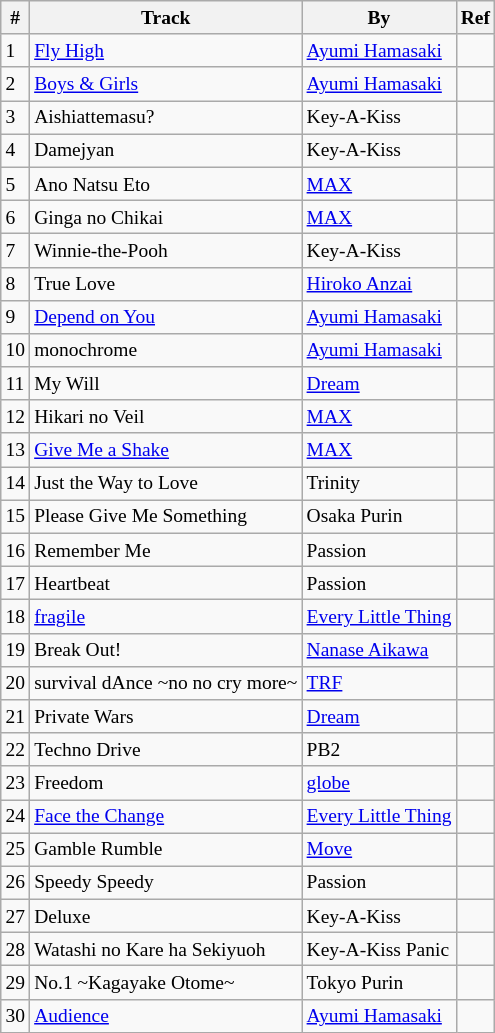<table class="wikitable" style="font-size: small;">
<tr>
<th>#</th>
<th>Track</th>
<th>By</th>
<th>Ref</th>
</tr>
<tr>
<td>1</td>
<td><a href='#'>Fly High</a> </td>
<td><a href='#'>Ayumi Hamasaki</a></td>
<td></td>
</tr>
<tr>
<td>2</td>
<td><a href='#'>Boys & Girls</a> </td>
<td><a href='#'>Ayumi Hamasaki</a></td>
<td></td>
</tr>
<tr>
<td>3</td>
<td>Aishiattemasu? </td>
<td>Key-A-Kiss</td>
<td></td>
</tr>
<tr>
<td>4</td>
<td>Damejyan </td>
<td>Key-A-Kiss</td>
<td></td>
</tr>
<tr>
<td>5</td>
<td>Ano Natsu Eto </td>
<td><a href='#'>MAX</a></td>
<td></td>
</tr>
<tr>
<td>6</td>
<td>Ginga no Chikai </td>
<td><a href='#'>MAX</a></td>
<td></td>
</tr>
<tr>
<td>7</td>
<td>Winnie-the-Pooh </td>
<td>Key-A-Kiss</td>
<td></td>
</tr>
<tr>
<td>8</td>
<td>True Love</td>
<td><a href='#'>Hiroko Anzai</a></td>
<td></td>
</tr>
<tr>
<td>9</td>
<td><a href='#'>Depend on You</a> </td>
<td><a href='#'>Ayumi Hamasaki</a></td>
<td></td>
</tr>
<tr>
<td>10</td>
<td>monochrome </td>
<td><a href='#'>Ayumi Hamasaki</a></td>
<td></td>
</tr>
<tr>
<td>11</td>
<td>My Will </td>
<td><a href='#'>Dream</a></td>
<td></td>
</tr>
<tr>
<td>12</td>
<td>Hikari no Veil </td>
<td><a href='#'>MAX</a></td>
<td></td>
</tr>
<tr>
<td>13</td>
<td><a href='#'>Give Me a Shake</a> </td>
<td><a href='#'>MAX</a></td>
<td></td>
</tr>
<tr>
<td>14</td>
<td>Just the Way to Love </td>
<td>Trinity</td>
<td></td>
</tr>
<tr>
<td>15</td>
<td>Please Give Me Something</td>
<td>Osaka Purin </td>
<td></td>
</tr>
<tr>
<td>16</td>
<td>Remember Me</td>
<td>Passion</td>
<td></td>
</tr>
<tr>
<td>17</td>
<td>Heartbeat </td>
<td>Passion</td>
<td></td>
</tr>
<tr>
<td>18</td>
<td><a href='#'>fragile</a> </td>
<td><a href='#'>Every Little Thing</a></td>
<td></td>
</tr>
<tr>
<td>19</td>
<td>Break Out! </td>
<td><a href='#'>Nanase Aikawa</a></td>
<td></td>
</tr>
<tr>
<td>20</td>
<td>survival dAnce ~no no cry more~ </td>
<td><a href='#'>TRF</a></td>
<td></td>
</tr>
<tr>
<td>21</td>
<td>Private Wars </td>
<td><a href='#'>Dream</a></td>
<td></td>
</tr>
<tr>
<td>22</td>
<td>Techno Drive</td>
<td>PB2</td>
<td></td>
</tr>
<tr>
<td>23</td>
<td>Freedom </td>
<td><a href='#'>globe</a></td>
<td></td>
</tr>
<tr>
<td>24</td>
<td><a href='#'>Face the Change</a> </td>
<td><a href='#'>Every Little Thing</a></td>
<td></td>
</tr>
<tr>
<td>25</td>
<td>Gamble Rumble</td>
<td><a href='#'>Move</a></td>
<td></td>
</tr>
<tr>
<td>26</td>
<td>Speedy Speedy</td>
<td>Passion</td>
<td></td>
</tr>
<tr>
<td>27</td>
<td>Deluxe </td>
<td>Key-A-Kiss</td>
<td></td>
</tr>
<tr>
<td>28</td>
<td>Watashi no Kare ha Sekiyuoh </td>
<td>Key-A-Kiss Panic</td>
<td></td>
</tr>
<tr>
<td>29</td>
<td>No.1 ~Kagayake Otome~ </td>
<td>Tokyo Purin</td>
<td></td>
</tr>
<tr>
<td>30</td>
<td><a href='#'>Audience</a> </td>
<td><a href='#'>Ayumi Hamasaki</a></td>
<td></td>
</tr>
</table>
